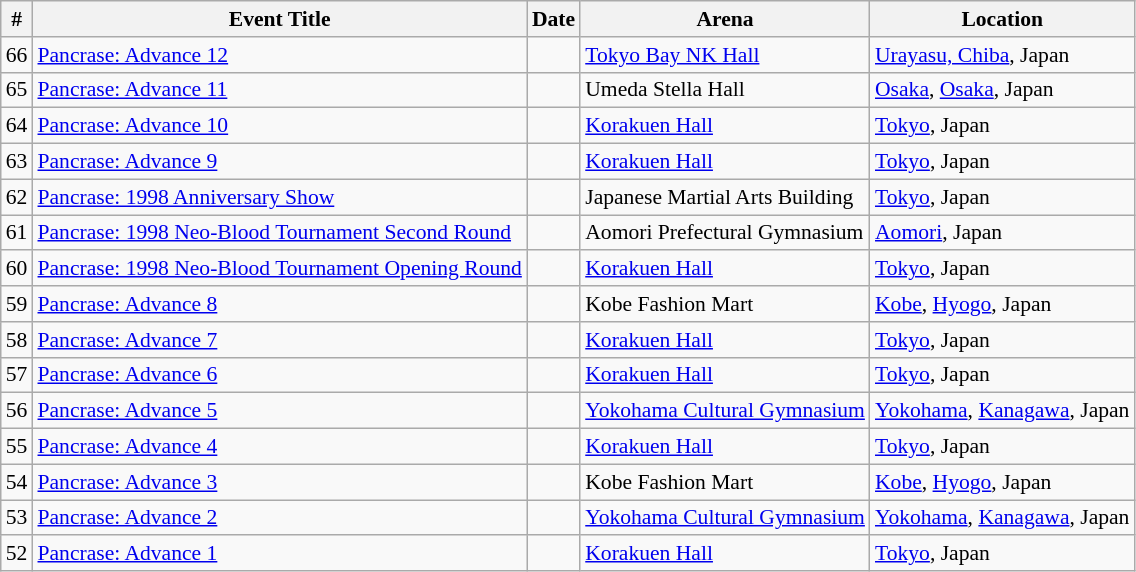<table class="sortable wikitable succession-box" style="font-size:90%;">
<tr>
<th scope="col">#</th>
<th scope="col">Event Title</th>
<th scope="col">Date</th>
<th scope="col">Arena</th>
<th scope="col">Location</th>
</tr>
<tr>
<td align=center>66</td>
<td><a href='#'>Pancrase: Advance 12</a></td>
<td></td>
<td><a href='#'>Tokyo Bay NK Hall</a></td>
<td><a href='#'>Urayasu, Chiba</a>, Japan</td>
</tr>
<tr>
<td align=center>65</td>
<td><a href='#'>Pancrase: Advance 11</a></td>
<td></td>
<td>Umeda Stella Hall</td>
<td><a href='#'>Osaka</a>, <a href='#'>Osaka</a>, Japan</td>
</tr>
<tr>
<td align=center>64</td>
<td><a href='#'>Pancrase: Advance 10</a></td>
<td></td>
<td><a href='#'>Korakuen Hall</a></td>
<td><a href='#'>Tokyo</a>, Japan</td>
</tr>
<tr>
<td align=center>63</td>
<td><a href='#'>Pancrase: Advance 9</a></td>
<td></td>
<td><a href='#'>Korakuen Hall</a></td>
<td><a href='#'>Tokyo</a>, Japan</td>
</tr>
<tr>
<td align=center>62</td>
<td><a href='#'>Pancrase: 1998 Anniversary Show</a></td>
<td></td>
<td>Japanese Martial Arts Building</td>
<td><a href='#'>Tokyo</a>, Japan</td>
</tr>
<tr>
<td align=center>61</td>
<td><a href='#'>Pancrase: 1998 Neo-Blood Tournament Second Round</a></td>
<td></td>
<td>Aomori Prefectural Gymnasium</td>
<td><a href='#'>Aomori</a>, Japan</td>
</tr>
<tr>
<td align=center>60</td>
<td><a href='#'>Pancrase: 1998 Neo-Blood Tournament Opening Round</a></td>
<td></td>
<td><a href='#'>Korakuen Hall</a></td>
<td><a href='#'>Tokyo</a>, Japan</td>
</tr>
<tr>
<td align=center>59</td>
<td><a href='#'>Pancrase: Advance 8</a></td>
<td></td>
<td>Kobe Fashion Mart</td>
<td><a href='#'>Kobe</a>, <a href='#'>Hyogo</a>, Japan</td>
</tr>
<tr>
<td align=center>58</td>
<td><a href='#'>Pancrase: Advance 7</a></td>
<td></td>
<td><a href='#'>Korakuen Hall</a></td>
<td><a href='#'>Tokyo</a>, Japan</td>
</tr>
<tr>
<td align=center>57</td>
<td><a href='#'>Pancrase: Advance 6</a></td>
<td></td>
<td><a href='#'>Korakuen Hall</a></td>
<td><a href='#'>Tokyo</a>, Japan</td>
</tr>
<tr>
<td align=center>56</td>
<td><a href='#'>Pancrase: Advance 5</a></td>
<td></td>
<td><a href='#'>Yokohama Cultural Gymnasium</a></td>
<td><a href='#'>Yokohama</a>, <a href='#'>Kanagawa</a>, Japan</td>
</tr>
<tr>
<td align=center>55</td>
<td><a href='#'>Pancrase: Advance 4</a></td>
<td></td>
<td><a href='#'>Korakuen Hall</a></td>
<td><a href='#'>Tokyo</a>, Japan</td>
</tr>
<tr>
<td align=center>54</td>
<td><a href='#'>Pancrase: Advance 3</a></td>
<td></td>
<td>Kobe Fashion Mart</td>
<td><a href='#'>Kobe</a>, <a href='#'>Hyogo</a>, Japan</td>
</tr>
<tr>
<td align=center>53</td>
<td><a href='#'>Pancrase: Advance 2</a></td>
<td></td>
<td><a href='#'>Yokohama Cultural Gymnasium</a></td>
<td><a href='#'>Yokohama</a>, <a href='#'>Kanagawa</a>, Japan</td>
</tr>
<tr>
<td align=center>52</td>
<td><a href='#'>Pancrase: Advance 1</a></td>
<td></td>
<td><a href='#'>Korakuen Hall</a></td>
<td><a href='#'>Tokyo</a>, Japan</td>
</tr>
</table>
